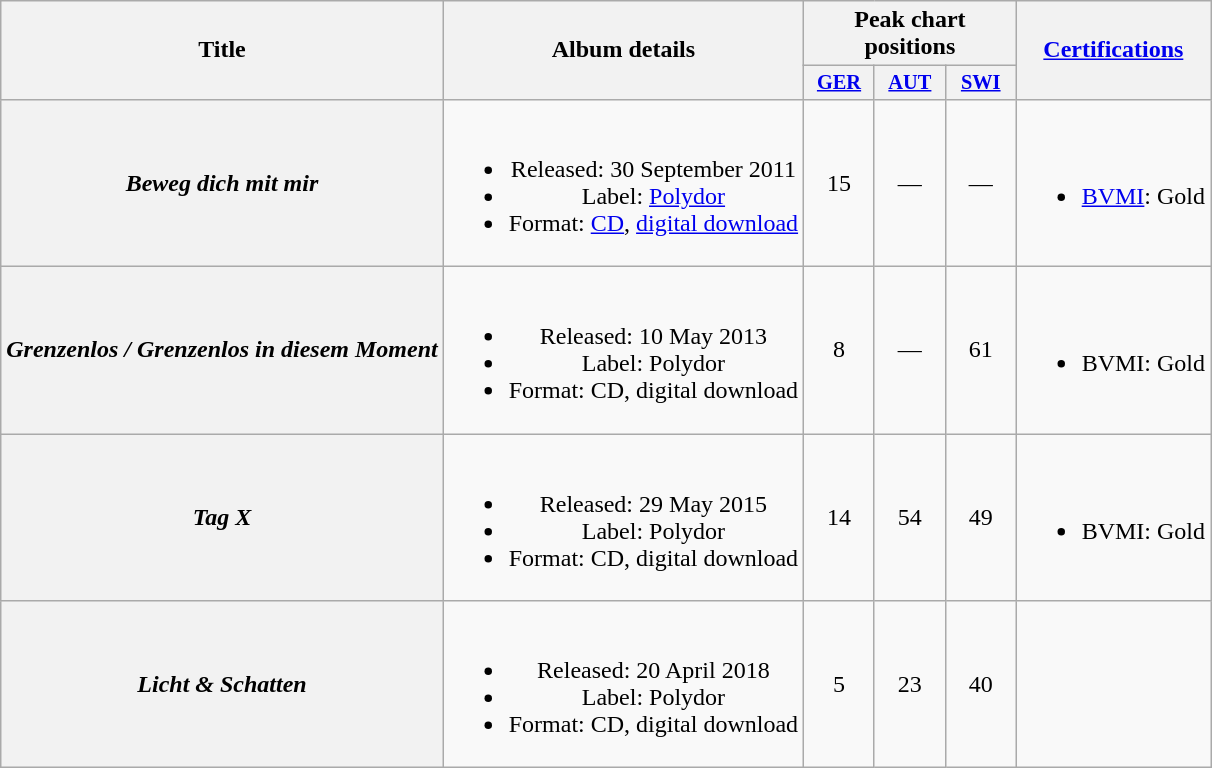<table class="wikitable plainrowheaders" style="text-align:center;">
<tr>
<th scope="col" rowspan="2">Title</th>
<th scope="col" rowspan="2">Album details</th>
<th scope="col" colspan="3">Peak chart positions</th>
<th scope="col" rowspan="2"><a href='#'>Certifications</a></th>
</tr>
<tr>
<th scope="col" style="width:3em;font-size:85%"><a href='#'>GER</a><br></th>
<th scope="col" style="width:3em;font-size:85%"><a href='#'>AUT</a> <br></th>
<th scope="col" style="width:3em;font-size:85%"><a href='#'>SWI</a> <br></th>
</tr>
<tr>
<th scope="row"><em>Beweg dich mit mir</em></th>
<td><br><ul><li>Released: 30 September 2011</li><li>Label: <a href='#'>Polydor</a></li><li>Format: <a href='#'>CD</a>, <a href='#'>digital download</a></li></ul></td>
<td>15</td>
<td>—</td>
<td>—</td>
<td><br><ul><li><a href='#'>BVMI</a>: Gold</li></ul></td>
</tr>
<tr>
<th scope="row"><em>Grenzenlos / Grenzenlos in diesem Moment</em></th>
<td><br><ul><li>Released: 10 May 2013</li><li>Label: Polydor</li><li>Format: CD, digital download</li></ul></td>
<td>8</td>
<td>—</td>
<td>61</td>
<td><br><ul><li>BVMI: Gold</li></ul></td>
</tr>
<tr>
<th scope="row"><em>Tag X</em></th>
<td><br><ul><li>Released: 29 May 2015</li><li>Label: Polydor</li><li>Format: CD, digital download</li></ul></td>
<td>14</td>
<td>54</td>
<td>49</td>
<td><br><ul><li>BVMI: Gold</li></ul></td>
</tr>
<tr>
<th scope="row"><em>Licht & Schatten</em></th>
<td><br><ul><li>Released: 20 April 2018</li><li>Label: Polydor</li><li>Format: CD, digital download</li></ul></td>
<td>5</td>
<td>23</td>
<td>40</td>
<td></td>
</tr>
</table>
